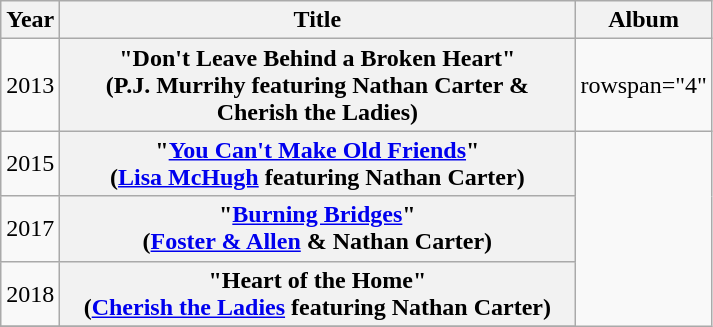<table class="wikitable plainrowheaders" style="text-align:center;">
<tr>
<th scope="col" style="width:1em;">Year</th>
<th scope="col" style="width:21em;">Title</th>
<th scope="col">Album</th>
</tr>
<tr>
<td>2013</td>
<th scope="row">"Don't Leave Behind a Broken Heart"<br><span>(P.J. Murrihy featuring Nathan Carter & Cherish the Ladies)</span></th>
<td>rowspan="4" </td>
</tr>
<tr>
<td>2015</td>
<th scope="row">"<a href='#'>You Can't Make Old Friends</a>"<br><span>(<a href='#'>Lisa McHugh</a> featuring Nathan Carter)</span></th>
</tr>
<tr>
<td>2017</td>
<th scope="row">"<a href='#'>Burning Bridges</a>"<br><span>(<a href='#'>Foster & Allen</a> & Nathan Carter)</span></th>
</tr>
<tr>
<td>2018</td>
<th scope="row">"Heart of the Home"<br><span>(<a href='#'>Cherish the Ladies</a> featuring Nathan Carter)</span></th>
</tr>
<tr>
</tr>
</table>
